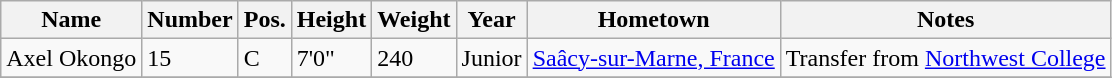<table class="wikitable sortable" border="1">
<tr>
<th>Name</th>
<th>Number</th>
<th>Pos.</th>
<th>Height</th>
<th>Weight</th>
<th>Year</th>
<th>Hometown</th>
<th class="unsortable">Notes</th>
</tr>
<tr>
<td>Axel Okongo</td>
<td>15</td>
<td>C</td>
<td>7'0"</td>
<td>240</td>
<td>Junior</td>
<td><a href='#'>Saâcy-sur-Marne, France</a></td>
<td>Transfer from <a href='#'>Northwest College</a></td>
</tr>
<tr>
</tr>
</table>
